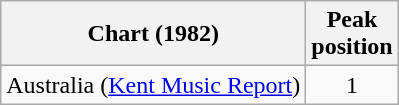<table class="wikitable">
<tr>
<th>Chart (1982)</th>
<th>Peak<br>position</th>
</tr>
<tr>
<td>Australia (<a href='#'>Kent Music Report</a>)</td>
<td style="text-align:center;">1</td>
</tr>
</table>
